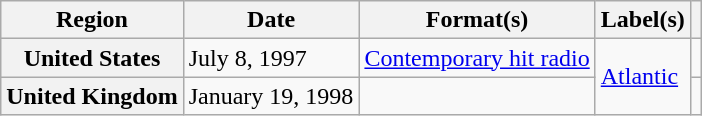<table class="wikitable plainrowheaders">
<tr>
<th scope="col">Region</th>
<th scope="col">Date</th>
<th scope="col">Format(s)</th>
<th scope="col">Label(s)</th>
<th scope="col"></th>
</tr>
<tr>
<th scope="row">United States</th>
<td>July 8, 1997</td>
<td><a href='#'>Contemporary hit radio</a></td>
<td rowspan="2"><a href='#'>Atlantic</a></td>
<td></td>
</tr>
<tr>
<th scope="row">United Kingdom</th>
<td>January 19, 1998</td>
<td></td>
<td></td>
</tr>
</table>
